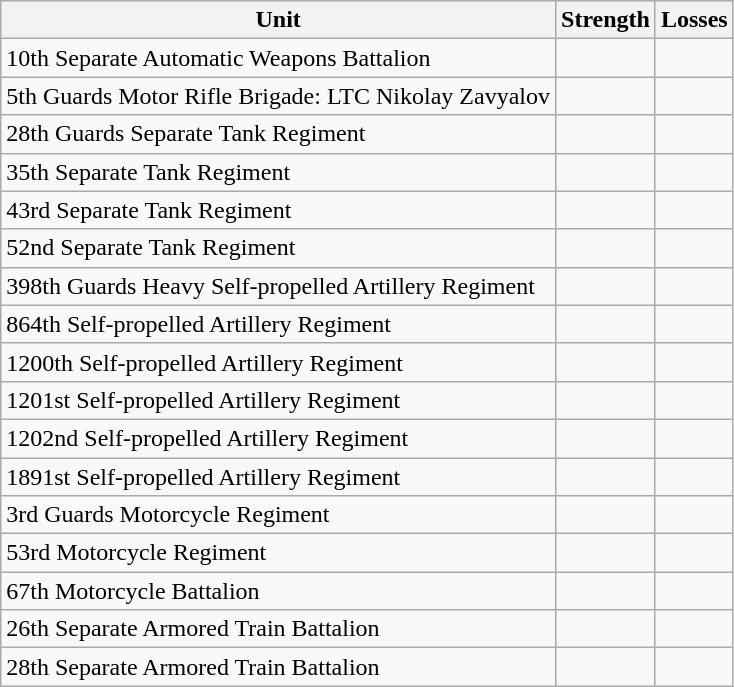<table class="wikitable">
<tr>
<th>Unit</th>
<th>Strength</th>
<th>Losses</th>
</tr>
<tr>
<td>10th Separate Automatic Weapons Battalion</td>
<td></td>
<td></td>
</tr>
<tr>
<td>5th Guards Motor Rifle Brigade: LTC Nikolay Zavyalov</td>
<td></td>
<td></td>
</tr>
<tr>
<td>28th Guards Separate Tank Regiment</td>
<td></td>
<td></td>
</tr>
<tr>
<td>35th Separate Tank Regiment</td>
<td></td>
<td></td>
</tr>
<tr>
<td>43rd Separate Tank Regiment</td>
<td></td>
<td></td>
</tr>
<tr>
<td>52nd Separate Tank Regiment</td>
<td></td>
<td></td>
</tr>
<tr>
<td>398th Guards Heavy Self-propelled Artillery Regiment</td>
<td></td>
<td></td>
</tr>
<tr>
<td>864th Self-propelled Artillery Regiment</td>
<td></td>
<td></td>
</tr>
<tr>
<td>1200th Self-propelled Artillery Regiment</td>
<td></td>
<td></td>
</tr>
<tr>
<td>1201st Self-propelled Artillery Regiment</td>
<td></td>
<td></td>
</tr>
<tr>
<td>1202nd Self-propelled Artillery Regiment</td>
<td></td>
<td></td>
</tr>
<tr>
<td>1891st Self-propelled Artillery Regiment</td>
<td></td>
<td></td>
</tr>
<tr>
<td>3rd Guards Motorcycle Regiment</td>
<td></td>
<td></td>
</tr>
<tr>
<td>53rd Motorcycle Regiment</td>
<td></td>
<td></td>
</tr>
<tr>
<td>67th Motorcycle Battalion</td>
<td></td>
<td></td>
</tr>
<tr>
<td>26th Separate Armored Train Battalion</td>
<td></td>
<td></td>
</tr>
<tr>
<td>28th Separate Armored Train Battalion</td>
<td></td>
<td></td>
</tr>
</table>
